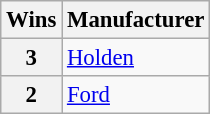<table class="wikitable" style="font-size: 95%;">
<tr>
<th>Wins</th>
<th>Manufacturer</th>
</tr>
<tr>
<th>3</th>
<td><a href='#'>Holden</a></td>
</tr>
<tr>
<th>2</th>
<td><a href='#'>Ford</a></td>
</tr>
</table>
